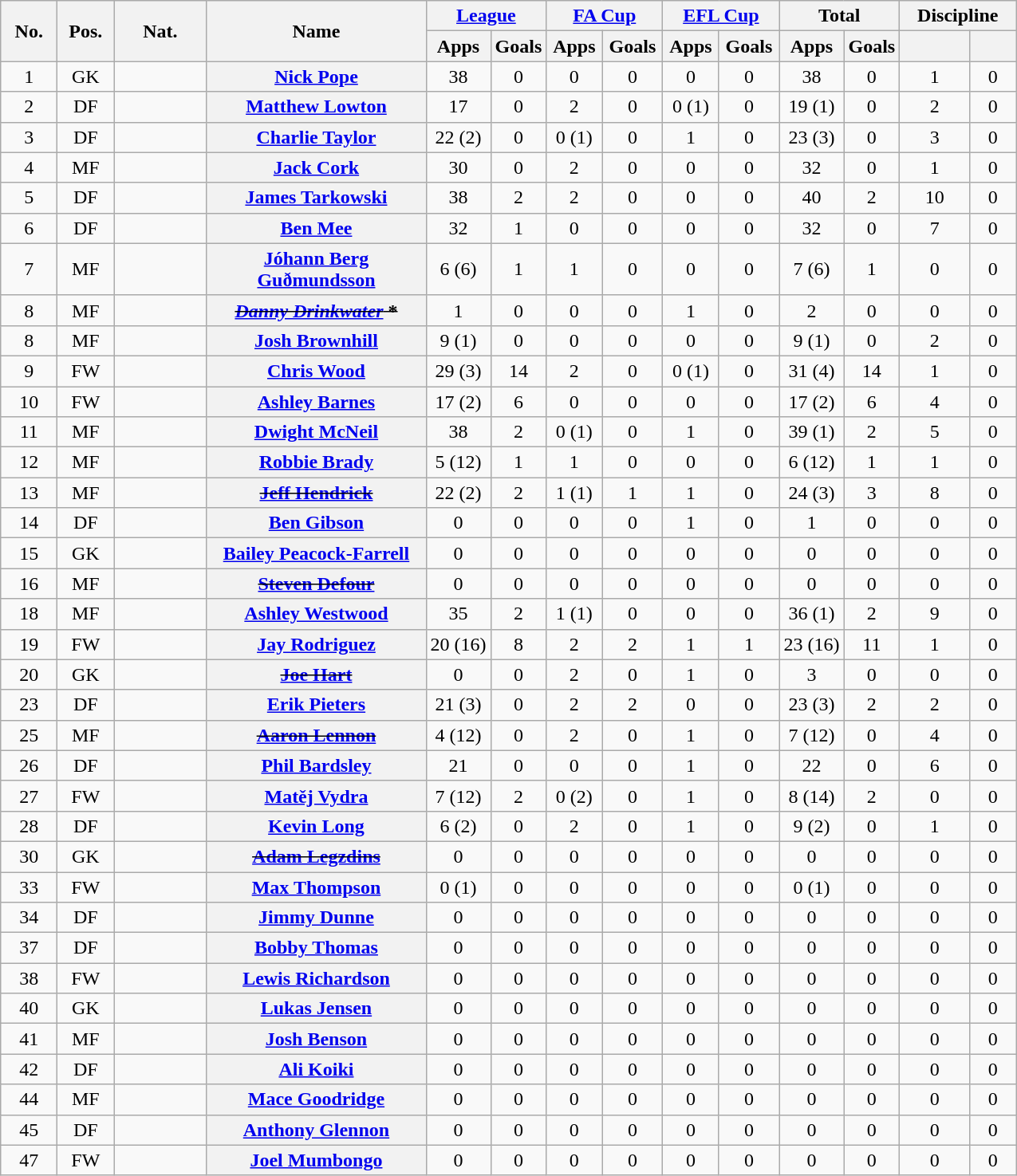<table class="wikitable plainrowheaders sortable" style="text-align:center">
<tr>
<th rowspan="2" width="40">No.</th>
<th rowspan="2" width="40">Pos.</th>
<th rowspan="2" width="70">Nat.</th>
<th rowspan="2" width="176" scope="col">Name</th>
<th colspan="2" width="90"><a href='#'>League</a></th>
<th colspan="2" width="90"><a href='#'>FA Cup</a></th>
<th colspan="2" width="90"><a href='#'>EFL Cup</a></th>
<th colspan="2" width="90">Total</th>
<th colspan="2" width="90">Discipline</th>
</tr>
<tr>
<th scope="col">Apps</th>
<th scope="col">Goals</th>
<th scope="col">Apps</th>
<th scope="col">Goals</th>
<th scope="col">Apps</th>
<th scope="col">Goals</th>
<th scope="col">Apps</th>
<th scope="col">Goals</th>
<th scope="col"></th>
<th scope="col"></th>
</tr>
<tr>
<td>1</td>
<td>GK</td>
<td align="left"></td>
<th scope="row"><a href='#'>Nick Pope</a></th>
<td>38</td>
<td>0</td>
<td>0</td>
<td>0</td>
<td>0</td>
<td>0</td>
<td>38</td>
<td>0</td>
<td>1</td>
<td>0</td>
</tr>
<tr>
<td>2</td>
<td>DF</td>
<td align="left"></td>
<th scope="row"><a href='#'>Matthew Lowton</a></th>
<td>17</td>
<td>0</td>
<td>2</td>
<td>0</td>
<td>0 (1)</td>
<td>0</td>
<td>19 (1)</td>
<td>0</td>
<td>2</td>
<td>0</td>
</tr>
<tr>
<td>3</td>
<td>DF</td>
<td align="left"></td>
<th scope="row"><a href='#'>Charlie Taylor</a></th>
<td>22 (2)</td>
<td>0</td>
<td>0 (1)</td>
<td>0</td>
<td>1</td>
<td>0</td>
<td>23 (3)</td>
<td>0</td>
<td>3</td>
<td>0</td>
</tr>
<tr>
<td>4</td>
<td>MF</td>
<td align="left"></td>
<th scope="row"><a href='#'>Jack Cork</a></th>
<td>30</td>
<td>0</td>
<td>2</td>
<td>0</td>
<td>0</td>
<td>0</td>
<td>32</td>
<td>0</td>
<td>1</td>
<td>0</td>
</tr>
<tr>
<td>5</td>
<td>DF</td>
<td align="left"></td>
<th scope="row"><a href='#'>James Tarkowski</a></th>
<td>38</td>
<td>2</td>
<td>2</td>
<td>0</td>
<td>0</td>
<td>0</td>
<td>40</td>
<td>2</td>
<td>10</td>
<td>0</td>
</tr>
<tr>
<td>6</td>
<td>DF</td>
<td align="left"></td>
<th scope="row"><a href='#'>Ben Mee</a></th>
<td>32</td>
<td>1</td>
<td>0</td>
<td>0</td>
<td>0</td>
<td>0</td>
<td>32</td>
<td>0</td>
<td>7</td>
<td>0</td>
</tr>
<tr>
<td>7</td>
<td>MF</td>
<td align="left"></td>
<th scope="row"><a href='#'>Jóhann Berg Guðmundsson</a></th>
<td>6 (6)</td>
<td>1</td>
<td>1</td>
<td>0</td>
<td>0</td>
<td>0</td>
<td>7 (6)</td>
<td>1</td>
<td>0</td>
<td>0</td>
</tr>
<tr>
<td>8</td>
<td>MF</td>
<td align="left"></td>
<th scope="row"><s><em><a href='#'>Danny Drinkwater</a></em> *</s> </th>
<td>1</td>
<td>0</td>
<td>0</td>
<td>0</td>
<td>1</td>
<td>0</td>
<td>2</td>
<td>0</td>
<td>0</td>
<td>0</td>
</tr>
<tr>
<td>8</td>
<td>MF</td>
<td align="left"></td>
<th scope="row"><a href='#'>Josh Brownhill</a></th>
<td>9 (1)</td>
<td>0</td>
<td>0</td>
<td>0</td>
<td>0</td>
<td>0</td>
<td>9 (1)</td>
<td>0</td>
<td>2</td>
<td>0</td>
</tr>
<tr>
<td>9</td>
<td>FW</td>
<td align="left"></td>
<th scope="row"><a href='#'>Chris Wood</a></th>
<td>29 (3)</td>
<td>14</td>
<td>2</td>
<td>0</td>
<td>0 (1)</td>
<td>0</td>
<td>31 (4)</td>
<td>14</td>
<td>1</td>
<td>0</td>
</tr>
<tr>
<td>10</td>
<td>FW</td>
<td align="left"></td>
<th scope="row"><a href='#'>Ashley Barnes</a></th>
<td>17 (2)</td>
<td>6</td>
<td>0</td>
<td>0</td>
<td>0</td>
<td>0</td>
<td>17 (2)</td>
<td>6</td>
<td>4</td>
<td>0</td>
</tr>
<tr>
<td>11</td>
<td>MF</td>
<td align="left"></td>
<th scope="row"><a href='#'>Dwight McNeil</a></th>
<td>38</td>
<td>2</td>
<td>0 (1)</td>
<td>0</td>
<td>1</td>
<td>0</td>
<td>39 (1)</td>
<td>2</td>
<td>5</td>
<td>0</td>
</tr>
<tr>
<td>12</td>
<td>MF</td>
<td align="left"></td>
<th scope="row"><a href='#'>Robbie Brady</a></th>
<td>5 (12)</td>
<td>1</td>
<td>1</td>
<td>0</td>
<td>0</td>
<td>0</td>
<td>6 (12)</td>
<td>1</td>
<td>1</td>
<td>0</td>
</tr>
<tr>
<td>13</td>
<td>MF</td>
<td align="left"></td>
<th scope="row"><s><a href='#'>Jeff Hendrick</a></s> </th>
<td>22 (2)</td>
<td>2</td>
<td>1 (1)</td>
<td>1</td>
<td>1</td>
<td>0</td>
<td>24 (3)</td>
<td>3</td>
<td>8</td>
<td>0</td>
</tr>
<tr>
<td>14</td>
<td>DF</td>
<td align="left"></td>
<th scope="row"><a href='#'>Ben Gibson</a></th>
<td>0</td>
<td>0</td>
<td>0</td>
<td>0</td>
<td>1</td>
<td>0</td>
<td>1</td>
<td>0</td>
<td>0</td>
<td>0</td>
</tr>
<tr>
<td>15</td>
<td>GK</td>
<td align="left"></td>
<th scope="row"><a href='#'>Bailey Peacock-Farrell</a></th>
<td>0</td>
<td>0</td>
<td>0</td>
<td>0</td>
<td>0</td>
<td>0</td>
<td>0</td>
<td>0</td>
<td>0</td>
<td>0</td>
</tr>
<tr>
<td>16</td>
<td>MF</td>
<td align="left"></td>
<th scope="row"><s><a href='#'>Steven Defour</a></s> </th>
<td>0</td>
<td>0</td>
<td>0</td>
<td>0</td>
<td>0</td>
<td>0</td>
<td>0</td>
<td>0</td>
<td>0</td>
<td>0</td>
</tr>
<tr>
<td>18</td>
<td>MF</td>
<td align="left"></td>
<th scope="row"><a href='#'>Ashley Westwood</a></th>
<td>35</td>
<td>2</td>
<td>1 (1)</td>
<td>0</td>
<td>0</td>
<td>0</td>
<td>36 (1)</td>
<td>2</td>
<td>9</td>
<td>0</td>
</tr>
<tr>
<td>19</td>
<td>FW</td>
<td align="left"></td>
<th scope="row"><a href='#'>Jay Rodriguez</a></th>
<td>20 (16)</td>
<td>8</td>
<td>2</td>
<td>2</td>
<td>1</td>
<td>1</td>
<td>23 (16)</td>
<td>11</td>
<td>1</td>
<td>0</td>
</tr>
<tr>
<td>20</td>
<td>GK</td>
<td align="left"></td>
<th scope="row"><s><a href='#'>Joe Hart</a></s> </th>
<td>0</td>
<td>0</td>
<td>2</td>
<td>0</td>
<td>1</td>
<td>0</td>
<td>3</td>
<td>0</td>
<td>0</td>
<td>0</td>
</tr>
<tr>
<td>23</td>
<td>DF</td>
<td align="left"></td>
<th scope="row"><a href='#'>Erik Pieters</a></th>
<td>21 (3)</td>
<td>0</td>
<td>2</td>
<td>2</td>
<td>0</td>
<td>0</td>
<td>23 (3)</td>
<td>2</td>
<td>2</td>
<td>0</td>
</tr>
<tr>
<td>25</td>
<td>MF</td>
<td align="left"></td>
<th scope="row"><s><a href='#'>Aaron Lennon</a></s> </th>
<td>4 (12)</td>
<td>0</td>
<td>2</td>
<td>0</td>
<td>1</td>
<td>0</td>
<td>7 (12)</td>
<td>0</td>
<td>4</td>
<td>0</td>
</tr>
<tr>
<td>26</td>
<td>DF</td>
<td align="left"></td>
<th scope="row"><a href='#'>Phil Bardsley</a></th>
<td>21</td>
<td>0</td>
<td>0</td>
<td>0</td>
<td>1</td>
<td>0</td>
<td>22</td>
<td>0</td>
<td>6</td>
<td>0</td>
</tr>
<tr>
<td>27</td>
<td>FW</td>
<td align="left"></td>
<th scope="row"><a href='#'>Matěj Vydra</a></th>
<td>7 (12)</td>
<td>2</td>
<td>0 (2)</td>
<td>0</td>
<td>1</td>
<td>0</td>
<td>8 (14)</td>
<td>2</td>
<td>0</td>
<td>0</td>
</tr>
<tr>
<td>28</td>
<td>DF</td>
<td align="left"></td>
<th scope="row"><a href='#'>Kevin Long</a></th>
<td>6 (2)</td>
<td>0</td>
<td>2</td>
<td>0</td>
<td>1</td>
<td>0</td>
<td>9 (2)</td>
<td>0</td>
<td>1</td>
<td>0</td>
</tr>
<tr>
<td>30</td>
<td>GK</td>
<td align="left"></td>
<th scope="row"><s><a href='#'>Adam Legzdins</a></s> </th>
<td>0</td>
<td>0</td>
<td>0</td>
<td>0</td>
<td>0</td>
<td>0</td>
<td>0</td>
<td>0</td>
<td>0</td>
<td>0</td>
</tr>
<tr>
<td>33</td>
<td>FW</td>
<td align="left"></td>
<th scope="row"><a href='#'>Max Thompson</a></th>
<td>0 (1)</td>
<td>0</td>
<td>0</td>
<td>0</td>
<td>0</td>
<td>0</td>
<td>0 (1)</td>
<td>0</td>
<td>0</td>
<td>0</td>
</tr>
<tr>
<td>34</td>
<td>DF</td>
<td align="left"></td>
<th scope="row"><a href='#'>Jimmy Dunne</a></th>
<td>0</td>
<td>0</td>
<td>0</td>
<td>0</td>
<td>0</td>
<td>0</td>
<td>0</td>
<td>0</td>
<td>0</td>
<td>0</td>
</tr>
<tr>
<td>37</td>
<td>DF</td>
<td align="left"></td>
<th scope="row"><a href='#'>Bobby Thomas</a></th>
<td>0</td>
<td>0</td>
<td>0</td>
<td>0</td>
<td>0</td>
<td>0</td>
<td>0</td>
<td>0</td>
<td>0</td>
<td>0</td>
</tr>
<tr>
<td>38</td>
<td>FW</td>
<td align="left"></td>
<th scope="row"><a href='#'>Lewis Richardson</a></th>
<td>0</td>
<td>0</td>
<td>0</td>
<td>0</td>
<td>0</td>
<td>0</td>
<td>0</td>
<td>0</td>
<td>0</td>
<td>0</td>
</tr>
<tr>
<td>40</td>
<td>GK</td>
<td align="left"></td>
<th scope="row"><a href='#'>Lukas Jensen</a></th>
<td>0</td>
<td>0</td>
<td>0</td>
<td>0</td>
<td>0</td>
<td>0</td>
<td>0</td>
<td>0</td>
<td>0</td>
<td>0</td>
</tr>
<tr>
<td>41</td>
<td>MF</td>
<td align="left"></td>
<th scope="row"><a href='#'>Josh Benson</a></th>
<td>0</td>
<td>0</td>
<td>0</td>
<td>0</td>
<td>0</td>
<td>0</td>
<td>0</td>
<td>0</td>
<td>0</td>
<td>0</td>
</tr>
<tr>
<td>42</td>
<td>DF</td>
<td align="left"></td>
<th scope="row"><a href='#'>Ali Koiki</a></th>
<td>0</td>
<td>0</td>
<td>0</td>
<td>0</td>
<td>0</td>
<td>0</td>
<td>0</td>
<td>0</td>
<td>0</td>
<td>0</td>
</tr>
<tr>
<td>44</td>
<td>MF</td>
<td align="left"></td>
<th scope="row"><a href='#'>Mace Goodridge</a></th>
<td>0</td>
<td>0</td>
<td>0</td>
<td>0</td>
<td>0</td>
<td>0</td>
<td>0</td>
<td>0</td>
<td>0</td>
<td>0</td>
</tr>
<tr>
<td>45</td>
<td>DF</td>
<td align="left"></td>
<th scope="row"><a href='#'>Anthony Glennon</a></th>
<td>0</td>
<td>0</td>
<td>0</td>
<td>0</td>
<td>0</td>
<td>0</td>
<td>0</td>
<td>0</td>
<td>0</td>
<td>0</td>
</tr>
<tr>
<td>47</td>
<td>FW</td>
<td align="left"></td>
<th scope="row"><a href='#'>Joel Mumbongo</a></th>
<td>0</td>
<td>0</td>
<td>0</td>
<td>0</td>
<td>0</td>
<td>0</td>
<td>0</td>
<td>0</td>
<td>0</td>
<td>0</td>
</tr>
</table>
